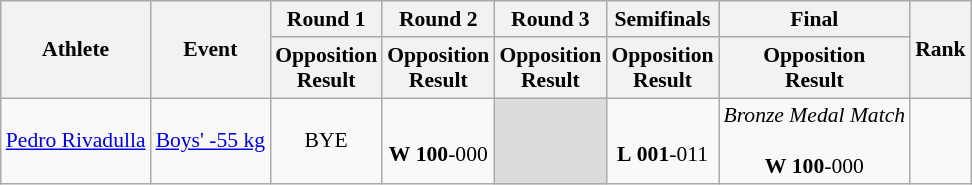<table class="wikitable" border="1" style="font-size:90%">
<tr>
<th rowspan=2>Athlete</th>
<th rowspan=2>Event</th>
<th>Round 1</th>
<th>Round 2</th>
<th>Round 3</th>
<th>Semifinals</th>
<th>Final</th>
<th rowspan=2>Rank</th>
</tr>
<tr>
<th>Opposition<br>Result</th>
<th>Opposition<br>Result</th>
<th>Opposition<br>Result</th>
<th>Opposition<br>Result</th>
<th>Opposition<br>Result</th>
</tr>
<tr>
<td><a href='#'>Pedro Rivadulla</a></td>
<td><a href='#'>Boys' -55 kg</a></td>
<td align=center>BYE</td>
<td align=center> <br> <strong>W</strong> <strong>100</strong>-000</td>
<td bgcolor=#DCDCDC></td>
<td align=center> <br> <strong>L</strong> <strong>001</strong>-011</td>
<td align=center><em>Bronze Medal Match</em><br> <br> <strong>W</strong> <strong>100</strong>-000</td>
<td align=center></td>
</tr>
</table>
